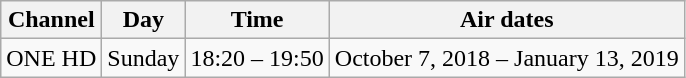<table class="wikitable">
<tr>
<th>Channel</th>
<th>Day</th>
<th>Time</th>
<th>Air dates</th>
</tr>
<tr>
<td rowspan = "2" align = "center">ONE HD</td>
<td rowspan = "1" align = "center">Sunday</td>
<td>18:20 – 19:50</td>
<td>October 7, 2018 – January 13, 2019</td>
</tr>
</table>
